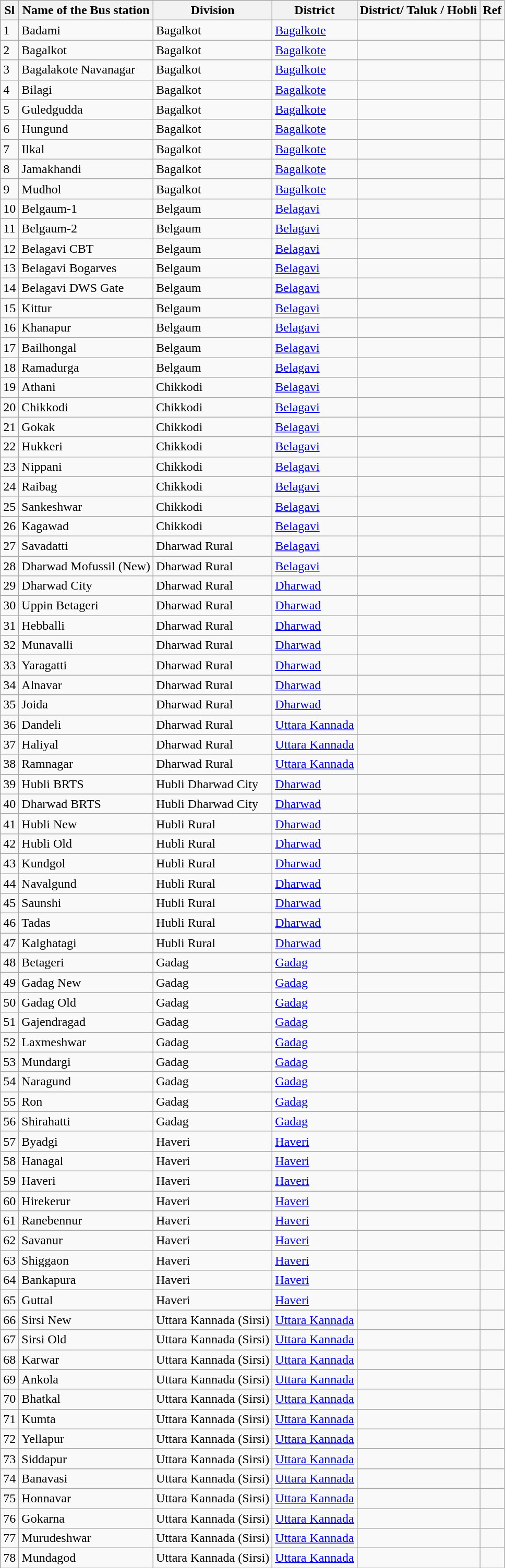<table class="wikitable sortable">
<tr>
<th>Sl</th>
<th>Name of the Bus station</th>
<th>Division</th>
<th>District</th>
<th>District/ Taluk / Hobli</th>
<th>Ref</th>
</tr>
<tr>
<td>1</td>
<td>Badami</td>
<td>Bagalkot</td>
<td><a href='#'>Bagalkote</a></td>
<td></td>
<td></td>
</tr>
<tr>
<td>2</td>
<td>Bagalkot</td>
<td>Bagalkot</td>
<td><a href='#'>Bagalkote</a></td>
<td></td>
<td></td>
</tr>
<tr>
<td>3</td>
<td>Bagalakote Navanagar</td>
<td>Bagalkot</td>
<td><a href='#'>Bagalkote</a></td>
<td></td>
<td></td>
</tr>
<tr>
<td>4</td>
<td>Bilagi</td>
<td>Bagalkot</td>
<td><a href='#'>Bagalkote</a></td>
<td></td>
<td></td>
</tr>
<tr>
<td>5</td>
<td>Guledgudda</td>
<td>Bagalkot</td>
<td><a href='#'>Bagalkote</a></td>
<td></td>
<td></td>
</tr>
<tr>
<td>6</td>
<td>Hungund</td>
<td>Bagalkot</td>
<td><a href='#'>Bagalkote</a></td>
<td></td>
<td></td>
</tr>
<tr>
<td>7</td>
<td>Ilkal</td>
<td>Bagalkot</td>
<td><a href='#'>Bagalkote</a></td>
<td></td>
<td></td>
</tr>
<tr>
<td>8</td>
<td>Jamakhandi</td>
<td>Bagalkot</td>
<td><a href='#'>Bagalkote</a></td>
<td></td>
<td></td>
</tr>
<tr>
<td>9</td>
<td>Mudhol</td>
<td>Bagalkot</td>
<td><a href='#'>Bagalkote</a></td>
<td></td>
<td></td>
</tr>
<tr>
<td>10</td>
<td>Belgaum-1</td>
<td>Belgaum</td>
<td><a href='#'>Belagavi</a></td>
<td></td>
<td></td>
</tr>
<tr>
<td>11</td>
<td>Belgaum-2</td>
<td>Belgaum</td>
<td><a href='#'>Belagavi</a></td>
<td></td>
<td></td>
</tr>
<tr>
<td>12</td>
<td>Belagavi CBT</td>
<td>Belgaum</td>
<td><a href='#'>Belagavi</a></td>
<td></td>
<td></td>
</tr>
<tr>
<td>13</td>
<td>Belagavi Bogarves</td>
<td>Belgaum</td>
<td><a href='#'>Belagavi</a></td>
<td></td>
<td></td>
</tr>
<tr>
<td>14</td>
<td>Belagavi DWS Gate</td>
<td>Belgaum</td>
<td><a href='#'>Belagavi</a></td>
<td></td>
<td></td>
</tr>
<tr>
<td>15</td>
<td>Kittur</td>
<td>Belgaum</td>
<td><a href='#'>Belagavi</a></td>
<td></td>
<td></td>
</tr>
<tr>
<td>16</td>
<td>Khanapur</td>
<td>Belgaum</td>
<td><a href='#'>Belagavi</a></td>
<td></td>
<td></td>
</tr>
<tr>
<td>17</td>
<td>Bailhongal</td>
<td>Belgaum</td>
<td><a href='#'>Belagavi</a></td>
<td></td>
<td></td>
</tr>
<tr>
<td>18</td>
<td>Ramadurga</td>
<td>Belgaum</td>
<td><a href='#'>Belagavi</a></td>
<td></td>
<td></td>
</tr>
<tr>
<td>19</td>
<td>Athani</td>
<td>Chikkodi</td>
<td><a href='#'>Belagavi</a></td>
<td></td>
<td></td>
</tr>
<tr>
<td>20</td>
<td>Chikkodi</td>
<td>Chikkodi</td>
<td><a href='#'>Belagavi</a></td>
<td></td>
<td></td>
</tr>
<tr>
<td>21</td>
<td>Gokak</td>
<td>Chikkodi</td>
<td><a href='#'>Belagavi</a></td>
<td></td>
<td></td>
</tr>
<tr>
<td>22</td>
<td>Hukkeri</td>
<td>Chikkodi</td>
<td><a href='#'>Belagavi</a></td>
<td></td>
<td></td>
</tr>
<tr>
<td>23</td>
<td>Nippani</td>
<td>Chikkodi</td>
<td><a href='#'>Belagavi</a></td>
<td></td>
<td></td>
</tr>
<tr>
<td>24</td>
<td>Raibag</td>
<td>Chikkodi</td>
<td><a href='#'>Belagavi</a></td>
<td></td>
<td></td>
</tr>
<tr>
<td>25</td>
<td>Sankeshwar</td>
<td>Chikkodi</td>
<td><a href='#'>Belagavi</a></td>
<td></td>
<td></td>
</tr>
<tr>
<td>26</td>
<td>Kagawad</td>
<td>Chikkodi</td>
<td><a href='#'>Belagavi</a></td>
<td></td>
<td></td>
</tr>
<tr>
<td>27</td>
<td>Savadatti</td>
<td>Dharwad Rural</td>
<td><a href='#'>Belagavi</a></td>
<td></td>
<td></td>
</tr>
<tr>
<td>28</td>
<td>Dharwad Mofussil (New)</td>
<td>Dharwad Rural</td>
<td><a href='#'>Belagavi</a></td>
<td></td>
<td></td>
</tr>
<tr>
<td>29</td>
<td>Dharwad City</td>
<td>Dharwad Rural</td>
<td><a href='#'>Dharwad</a></td>
<td></td>
<td></td>
</tr>
<tr>
<td>30</td>
<td>Uppin Betageri</td>
<td>Dharwad Rural</td>
<td><a href='#'>Dharwad</a></td>
<td></td>
<td></td>
</tr>
<tr>
<td>31</td>
<td>Hebballi</td>
<td>Dharwad Rural</td>
<td><a href='#'>Dharwad</a></td>
<td></td>
<td></td>
</tr>
<tr>
<td>32</td>
<td>Munavalli</td>
<td>Dharwad Rural</td>
<td><a href='#'>Dharwad</a></td>
<td></td>
<td></td>
</tr>
<tr>
<td>33</td>
<td>Yaragatti</td>
<td>Dharwad Rural</td>
<td><a href='#'>Dharwad</a></td>
<td></td>
<td></td>
</tr>
<tr>
<td>34</td>
<td>Alnavar</td>
<td>Dharwad Rural</td>
<td><a href='#'>Dharwad</a></td>
<td></td>
<td></td>
</tr>
<tr>
<td>35</td>
<td>Joida</td>
<td>Dharwad Rural</td>
<td><a href='#'>Dharwad</a></td>
<td></td>
<td></td>
</tr>
<tr>
<td>36</td>
<td>Dandeli</td>
<td>Dharwad Rural</td>
<td><a href='#'>Uttara Kannada</a></td>
<td></td>
<td></td>
</tr>
<tr>
<td>37</td>
<td>Haliyal</td>
<td>Dharwad Rural</td>
<td><a href='#'>Uttara Kannada</a></td>
<td></td>
<td></td>
</tr>
<tr>
<td>38</td>
<td>Ramnagar</td>
<td>Dharwad Rural</td>
<td><a href='#'>Uttara Kannada</a></td>
<td></td>
<td></td>
</tr>
<tr>
<td>39</td>
<td>Hubli BRTS</td>
<td>Hubli Dharwad City</td>
<td><a href='#'>Dharwad</a></td>
<td></td>
<td></td>
</tr>
<tr>
<td>40</td>
<td>Dharwad BRTS</td>
<td>Hubli Dharwad City</td>
<td><a href='#'>Dharwad</a></td>
<td></td>
<td></td>
</tr>
<tr>
<td>41</td>
<td>Hubli New</td>
<td>Hubli Rural</td>
<td><a href='#'>Dharwad</a></td>
<td></td>
<td></td>
</tr>
<tr>
<td>42</td>
<td>Hubli Old</td>
<td>Hubli Rural</td>
<td><a href='#'>Dharwad</a></td>
<td></td>
<td></td>
</tr>
<tr>
<td>43</td>
<td>Kundgol</td>
<td>Hubli Rural</td>
<td><a href='#'>Dharwad</a></td>
<td></td>
<td></td>
</tr>
<tr>
<td>44</td>
<td>Navalgund</td>
<td>Hubli Rural</td>
<td><a href='#'>Dharwad</a></td>
<td></td>
<td></td>
</tr>
<tr>
<td>45</td>
<td>Saunshi</td>
<td>Hubli Rural</td>
<td><a href='#'>Dharwad</a></td>
<td></td>
<td></td>
</tr>
<tr>
<td>46</td>
<td>Tadas</td>
<td>Hubli Rural</td>
<td><a href='#'>Dharwad</a></td>
<td></td>
<td></td>
</tr>
<tr>
<td>47</td>
<td>Kalghatagi</td>
<td>Hubli Rural</td>
<td><a href='#'>Dharwad</a></td>
<td></td>
<td></td>
</tr>
<tr>
<td>48</td>
<td>Betageri</td>
<td>Gadag</td>
<td><a href='#'>Gadag</a></td>
<td></td>
<td></td>
</tr>
<tr>
<td>49</td>
<td>Gadag New</td>
<td>Gadag</td>
<td><a href='#'>Gadag</a></td>
<td></td>
<td></td>
</tr>
<tr>
<td>50</td>
<td>Gadag Old</td>
<td>Gadag</td>
<td><a href='#'>Gadag</a></td>
<td></td>
<td></td>
</tr>
<tr>
<td>51</td>
<td>Gajendragad</td>
<td>Gadag</td>
<td><a href='#'>Gadag</a></td>
<td></td>
<td></td>
</tr>
<tr>
<td>52</td>
<td>Laxmeshwar</td>
<td>Gadag</td>
<td><a href='#'>Gadag</a></td>
<td></td>
<td></td>
</tr>
<tr>
<td>53</td>
<td>Mundargi</td>
<td>Gadag</td>
<td><a href='#'>Gadag</a></td>
<td></td>
<td></td>
</tr>
<tr>
<td>54</td>
<td>Naragund</td>
<td>Gadag</td>
<td><a href='#'>Gadag</a></td>
<td></td>
<td></td>
</tr>
<tr>
<td>55</td>
<td>Ron</td>
<td>Gadag</td>
<td><a href='#'>Gadag</a></td>
<td></td>
<td></td>
</tr>
<tr>
<td>56</td>
<td>Shirahatti</td>
<td>Gadag</td>
<td><a href='#'>Gadag</a></td>
<td></td>
<td></td>
</tr>
<tr>
<td>57</td>
<td>Byadgi</td>
<td>Haveri</td>
<td><a href='#'>Haveri</a></td>
<td></td>
<td></td>
</tr>
<tr>
<td>58</td>
<td>Hanagal</td>
<td>Haveri</td>
<td><a href='#'>Haveri</a></td>
<td></td>
<td></td>
</tr>
<tr>
<td>59</td>
<td>Haveri</td>
<td>Haveri</td>
<td><a href='#'>Haveri</a></td>
<td></td>
<td></td>
</tr>
<tr>
<td>60</td>
<td>Hirekerur</td>
<td>Haveri</td>
<td><a href='#'>Haveri</a></td>
<td></td>
<td></td>
</tr>
<tr>
<td>61</td>
<td>Ranebennur</td>
<td>Haveri</td>
<td><a href='#'>Haveri</a></td>
<td></td>
<td></td>
</tr>
<tr>
<td>62</td>
<td>Savanur</td>
<td>Haveri</td>
<td><a href='#'>Haveri</a></td>
<td></td>
<td></td>
</tr>
<tr>
<td>63</td>
<td>Shiggaon</td>
<td>Haveri</td>
<td><a href='#'>Haveri</a></td>
<td></td>
<td></td>
</tr>
<tr>
<td>64</td>
<td>Bankapura</td>
<td>Haveri</td>
<td><a href='#'>Haveri</a></td>
<td></td>
<td></td>
</tr>
<tr>
<td>65</td>
<td>Guttal</td>
<td>Haveri</td>
<td><a href='#'>Haveri</a></td>
<td></td>
<td></td>
</tr>
<tr>
<td>66</td>
<td>Sirsi New</td>
<td>Uttara Kannada (Sirsi)</td>
<td><a href='#'>Uttara Kannada</a></td>
<td></td>
<td></td>
</tr>
<tr>
<td>67</td>
<td>Sirsi Old</td>
<td>Uttara Kannada (Sirsi)</td>
<td><a href='#'>Uttara Kannada</a></td>
<td></td>
<td></td>
</tr>
<tr>
<td>68</td>
<td>Karwar</td>
<td>Uttara Kannada (Sirsi)</td>
<td><a href='#'>Uttara Kannada</a></td>
<td></td>
<td></td>
</tr>
<tr>
<td>69</td>
<td>Ankola</td>
<td>Uttara Kannada (Sirsi)</td>
<td><a href='#'>Uttara Kannada</a></td>
<td></td>
<td></td>
</tr>
<tr>
<td>70</td>
<td>Bhatkal</td>
<td>Uttara Kannada (Sirsi)</td>
<td><a href='#'>Uttara Kannada</a></td>
<td></td>
<td></td>
</tr>
<tr>
<td>71</td>
<td>Kumta</td>
<td>Uttara Kannada (Sirsi)</td>
<td><a href='#'>Uttara Kannada</a></td>
<td></td>
<td></td>
</tr>
<tr>
<td>72</td>
<td>Yellapur</td>
<td>Uttara Kannada (Sirsi)</td>
<td><a href='#'>Uttara Kannada</a></td>
<td></td>
<td></td>
</tr>
<tr>
<td>73</td>
<td>Siddapur</td>
<td>Uttara Kannada (Sirsi)</td>
<td><a href='#'>Uttara Kannada</a></td>
<td></td>
<td></td>
</tr>
<tr>
<td>74</td>
<td>Banavasi</td>
<td>Uttara Kannada (Sirsi)</td>
<td><a href='#'>Uttara Kannada</a></td>
<td></td>
<td></td>
</tr>
<tr>
<td>75</td>
<td>Honnavar</td>
<td>Uttara Kannada (Sirsi)</td>
<td><a href='#'>Uttara Kannada</a></td>
<td></td>
<td></td>
</tr>
<tr>
<td>76</td>
<td>Gokarna</td>
<td>Uttara Kannada (Sirsi)</td>
<td><a href='#'>Uttara Kannada</a></td>
<td></td>
<td></td>
</tr>
<tr>
<td>77</td>
<td>Murudeshwar</td>
<td>Uttara Kannada (Sirsi)</td>
<td><a href='#'>Uttara Kannada</a></td>
<td></td>
<td></td>
</tr>
<tr>
<td>78</td>
<td>Mundagod</td>
<td>Uttara Kannada (Sirsi)</td>
<td><a href='#'>Uttara Kannada</a></td>
<td></td>
<td></td>
</tr>
</table>
